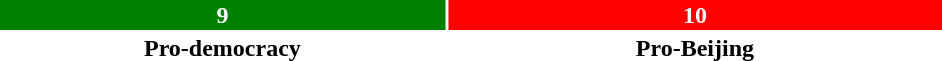<table style="width:50%; text-align:center;">
<tr style="color:white;">
<td style="background:green; width:47.37%;"><strong>9</strong></td>
<td style="background:red; width:52.63%;"><strong>10</strong></td>
</tr>
<tr>
<td><span><strong>Pro-democracy</strong></span></td>
<td><span><strong>Pro-Beijing</strong></span></td>
</tr>
</table>
